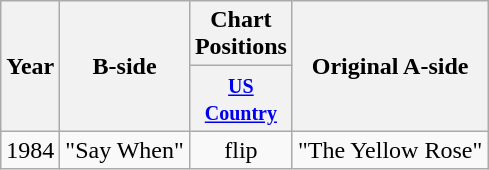<table class="wikitable">
<tr>
<th rowspan="2">Year</th>
<th rowspan="2">B-side</th>
<th colspan="1">Chart Positions</th>
<th rowspan="2">Original A-side</th>
</tr>
<tr>
<th width="45"><small><a href='#'>US Country</a></small><br></th>
</tr>
<tr>
<td>1984</td>
<td>"Say When"</td>
<td align="center">flip</td>
<td>"The Yellow Rose"</td>
</tr>
</table>
